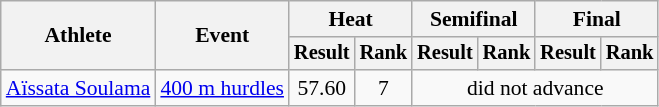<table class=wikitable style="font-size:90%">
<tr>
<th rowspan="2">Athlete</th>
<th rowspan="2">Event</th>
<th colspan="2">Heat</th>
<th colspan="2">Semifinal</th>
<th colspan="2">Final</th>
</tr>
<tr style="font-size:95%">
<th>Result</th>
<th>Rank</th>
<th>Result</th>
<th>Rank</th>
<th>Result</th>
<th>Rank</th>
</tr>
<tr align=center>
<td align=left><a href='#'>Aïssata Soulama</a></td>
<td align=left><a href='#'>400 m hurdles</a></td>
<td>57.60</td>
<td>7</td>
<td colspan=4>did not advance</td>
</tr>
</table>
